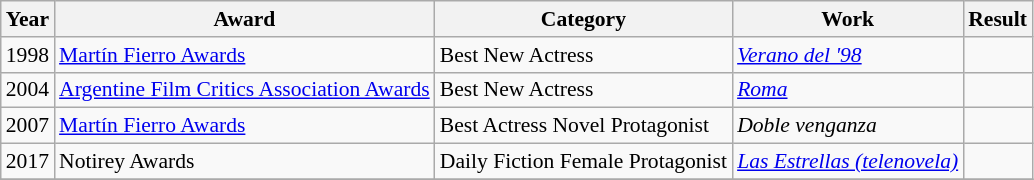<table class="wikitable" style="font-size: 90%;">
<tr>
<th>Year</th>
<th>Award</th>
<th>Category</th>
<th>Work</th>
<th>Result</th>
</tr>
<tr>
<td>1998</td>
<td><a href='#'>Martín Fierro Awards</a></td>
<td>Best New Actress</td>
<td><em><a href='#'>Verano del '98</a></em></td>
<td></td>
</tr>
<tr>
<td>2004</td>
<td><a href='#'>Argentine Film Critics Association Awards</a></td>
<td>Best New Actress</td>
<td><em><a href='#'>Roma</a></em></td>
<td></td>
</tr>
<tr>
<td>2007</td>
<td><a href='#'>Martín Fierro Awards</a></td>
<td>Best Actress Novel Protagonist</td>
<td><em>Doble venganza</em></td>
<td></td>
</tr>
<tr>
<td>2017</td>
<td>Notirey Awards</td>
<td>Daily Fiction Female Protagonist</td>
<td><em><a href='#'>Las Estrellas (telenovela)</a></em></td>
<td></td>
</tr>
<tr>
</tr>
</table>
